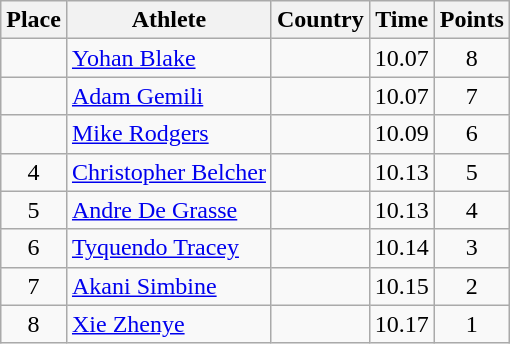<table class="wikitable">
<tr>
<th>Place</th>
<th>Athlete</th>
<th>Country</th>
<th>Time</th>
<th>Points</th>
</tr>
<tr>
<td align=center></td>
<td><a href='#'>Yohan Blake</a></td>
<td></td>
<td>10.07</td>
<td align=center>8</td>
</tr>
<tr>
<td align=center></td>
<td><a href='#'>Adam Gemili</a></td>
<td></td>
<td>10.07</td>
<td align=center>7</td>
</tr>
<tr>
<td align=center></td>
<td><a href='#'>Mike Rodgers</a></td>
<td></td>
<td>10.09</td>
<td align=center>6</td>
</tr>
<tr>
<td align=center>4</td>
<td><a href='#'>Christopher Belcher</a></td>
<td></td>
<td>10.13</td>
<td align=center>5</td>
</tr>
<tr>
<td align=center>5</td>
<td><a href='#'>Andre De Grasse</a></td>
<td></td>
<td>10.13</td>
<td align=center>4</td>
</tr>
<tr>
<td align=center>6</td>
<td><a href='#'>Tyquendo Tracey</a></td>
<td></td>
<td>10.14</td>
<td align=center>3</td>
</tr>
<tr>
<td align=center>7</td>
<td><a href='#'>Akani Simbine</a></td>
<td></td>
<td>10.15</td>
<td align=center>2</td>
</tr>
<tr>
<td align=center>8</td>
<td><a href='#'>Xie Zhenye</a></td>
<td></td>
<td>10.17</td>
<td align=center>1</td>
</tr>
</table>
